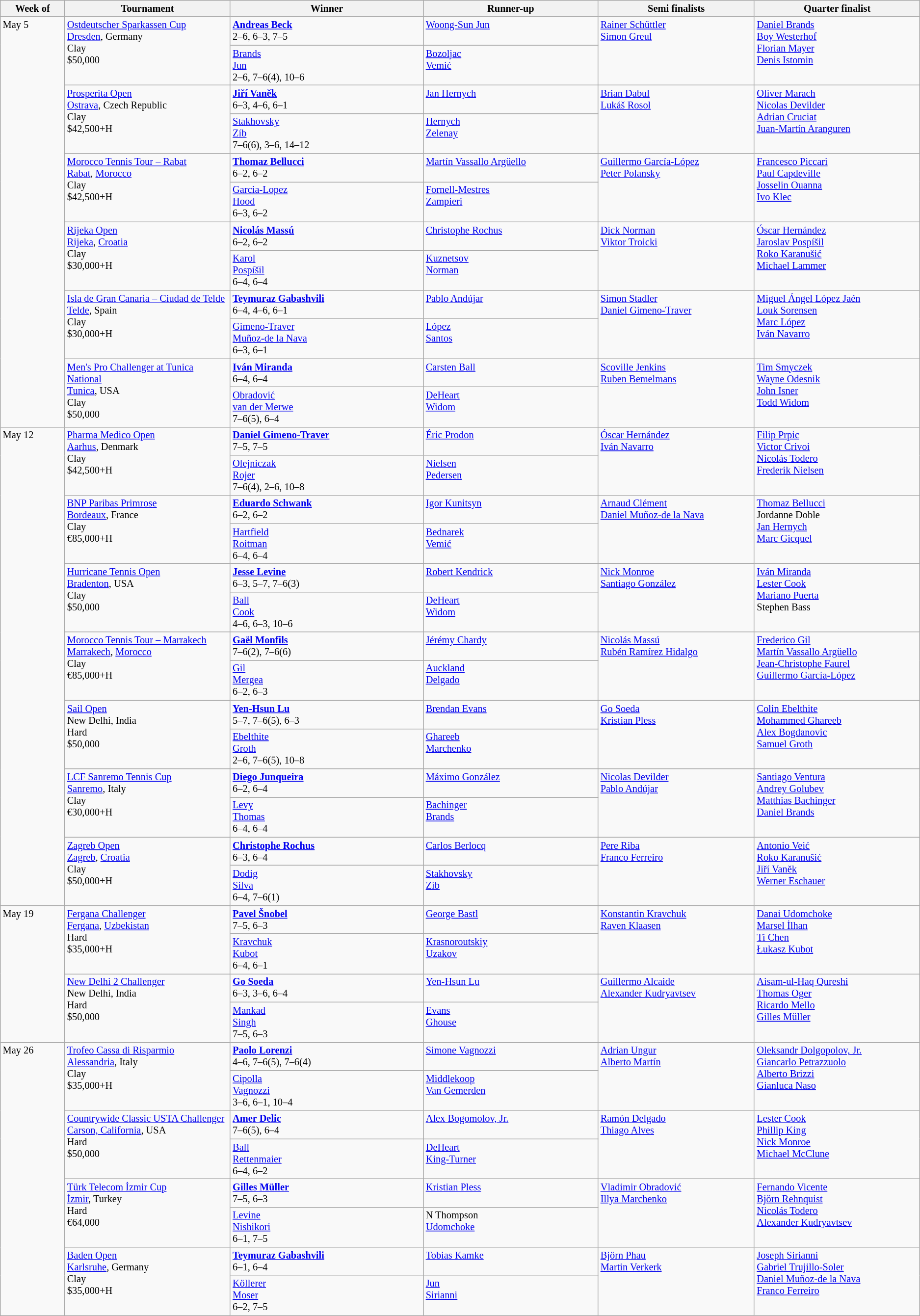<table class=wikitable style=font-size:85%>
<tr>
<th width=7%>Week of</th>
<th width=18%>Tournament</th>
<th width=21%>Winner</th>
<th width=19%>Runner-up</th>
<th width=17%>Semi finalists</th>
<th width=22%>Quarter finalist</th>
</tr>
<tr valign=top>
<td rowspan=12>May 5</td>
<td rowspan=2><a href='#'>Ostdeutscher Sparkassen Cup</a><br> <a href='#'>Dresden</a>, Germany<br>Clay<br>$50,000</td>
<td> <strong><a href='#'>Andreas Beck</a></strong><br>2–6, 6–3, 7–5</td>
<td> <a href='#'>Woong-Sun Jun</a></td>
<td rowspan=2> <a href='#'>Rainer Schüttler</a><br> <a href='#'>Simon Greul</a></td>
<td rowspan=2> <a href='#'>Daniel Brands</a><br> <a href='#'>Boy Westerhof</a><br> <a href='#'>Florian Mayer</a><br> <a href='#'>Denis Istomin</a></td>
</tr>
<tr valign=top>
<td> <a href='#'>Brands</a> <br>  <a href='#'>Jun</a><br>2–6, 7–6(4), 10–6</td>
<td> <a href='#'>Bozoljac</a> <br>  <a href='#'>Vemić</a></td>
</tr>
<tr valign=top>
<td rowspan=2><a href='#'>Prosperita Open</a><br><a href='#'>Ostrava</a>, Czech Republic<br>Clay<br>$42,500+H</td>
<td> <strong><a href='#'>Jiří Vaněk</a></strong><br>6–3, 4–6, 6–1</td>
<td> <a href='#'>Jan Hernych</a></td>
<td rowspan=2> <a href='#'>Brian Dabul</a><br> <a href='#'>Lukáš Rosol</a></td>
<td rowspan=2> <a href='#'>Oliver Marach</a><br> <a href='#'>Nicolas Devilder</a><br> <a href='#'>Adrian Cruciat</a><br> <a href='#'>Juan-Martín Aranguren</a></td>
</tr>
<tr valign=top>
<td> <a href='#'>Stakhovsky</a> <br>  <a href='#'>Zíb</a><br>7–6(6), 3–6, 14–12</td>
<td> <a href='#'>Hernych</a> <br>  <a href='#'>Zelenay</a></td>
</tr>
<tr valign=top>
<td rowspan=2><a href='#'>Morocco Tennis Tour – Rabat</a><br> <a href='#'>Rabat</a>, <a href='#'>Morocco</a><br>Clay<br>$42,500+H</td>
<td> <strong><a href='#'>Thomaz Bellucci</a></strong><br>6–2, 6–2</td>
<td> <a href='#'>Martín Vassallo Argüello</a></td>
<td rowspan=2> <a href='#'>Guillermo García-López</a><br> <a href='#'>Peter Polansky</a></td>
<td rowspan=2> <a href='#'>Francesco Piccari</a><br> <a href='#'>Paul Capdeville</a><br> <a href='#'>Josselin Ouanna</a><br> <a href='#'>Ivo Klec</a></td>
</tr>
<tr valign=top>
<td> <a href='#'>Garcia-Lopez</a> <br>  <a href='#'>Hood</a><br>6–3, 6–2</td>
<td> <a href='#'>Fornell-Mestres</a> <br>  <a href='#'>Zampieri</a></td>
</tr>
<tr valign=top>
<td rowspan=2><a href='#'>Rijeka Open</a><br> <a href='#'>Rijeka</a>, <a href='#'>Croatia</a><br>Clay<br>$30,000+H</td>
<td> <strong><a href='#'>Nicolás Massú</a></strong><br>6–2, 6–2</td>
<td> <a href='#'>Christophe Rochus</a></td>
<td rowspan=2> <a href='#'>Dick Norman</a><br> <a href='#'>Viktor Troicki</a></td>
<td rowspan=2> <a href='#'>Óscar Hernández</a><br> <a href='#'>Jaroslav Pospíšil</a><br> <a href='#'>Roko Karanušić</a><br> <a href='#'>Michael Lammer</a></td>
</tr>
<tr valign=top>
<td> <a href='#'>Karol</a> <br>  <a href='#'>Pospíšil</a><br>6–4, 6–4</td>
<td> <a href='#'>Kuznetsov</a> <br>  <a href='#'>Norman</a></td>
</tr>
<tr valign=top>
<td rowspan=2><a href='#'>Isla de Gran Canaria – Ciudad de Telde</a><br> <a href='#'>Telde</a>, Spain<br>Clay<br>$30,000+H</td>
<td> <strong><a href='#'>Teymuraz Gabashvili</a></strong><br>6–4, 4–6, 6–1</td>
<td> <a href='#'>Pablo Andújar</a></td>
<td rowspan=2> <a href='#'>Simon Stadler</a><br> <a href='#'>Daniel Gimeno-Traver</a></td>
<td rowspan=2> <a href='#'>Miguel Ángel López Jaén</a><br> <a href='#'>Louk Sorensen</a><br> <a href='#'>Marc López</a><br> <a href='#'>Iván Navarro</a></td>
</tr>
<tr valign=top>
<td> <a href='#'>Gimeno-Traver</a> <br>  <a href='#'>Muñoz-de la Nava</a><br>6–3, 6–1</td>
<td> <a href='#'>López</a> <br>  <a href='#'>Santos</a></td>
</tr>
<tr valign=top>
<td rowspan=2><a href='#'>Men's Pro Challenger at Tunica National</a><br> <a href='#'>Tunica</a>, USA<br>Clay<br>$50,000</td>
<td> <strong><a href='#'>Iván Miranda</a></strong><br>6–4, 6–4</td>
<td> <a href='#'>Carsten Ball</a></td>
<td rowspan=2> <a href='#'>Scoville Jenkins</a><br> <a href='#'>Ruben Bemelmans</a></td>
<td rowspan=2> <a href='#'>Tim Smyczek</a><br> <a href='#'>Wayne Odesnik</a><br> <a href='#'>John Isner</a><br> <a href='#'>Todd Widom</a></td>
</tr>
<tr valign=top>
<td> <a href='#'>Obradović</a> <br>  <a href='#'>van der Merwe</a><br>7–6(5), 6–4</td>
<td> <a href='#'>DeHeart</a> <br>  <a href='#'>Widom</a></td>
</tr>
<tr valign=top>
<td rowspan=14>May 12</td>
<td rowspan=2><a href='#'>Pharma Medico Open</a><br> <a href='#'>Aarhus</a>, Denmark<br>Clay<br>$42,500+H</td>
<td> <strong><a href='#'>Daniel Gimeno-Traver</a></strong><br>7–5, 7–5</td>
<td> <a href='#'>Éric Prodon</a></td>
<td rowspan=2> <a href='#'>Óscar Hernández</a><br> <a href='#'>Iván Navarro</a></td>
<td rowspan=2> <a href='#'>Filip Prpic</a><br> <a href='#'>Victor Crivoi</a><br> <a href='#'>Nicolás Todero</a><br> <a href='#'>Frederik Nielsen</a></td>
</tr>
<tr valign=top>
<td> <a href='#'>Olejniczak</a> <br>  <a href='#'>Rojer</a><br>7–6(4), 2–6, 10–8</td>
<td> <a href='#'>Nielsen</a> <br>  <a href='#'>Pedersen</a></td>
</tr>
<tr valign=top>
<td rowspan=2><a href='#'>BNP Paribas Primrose</a><br> <a href='#'>Bordeaux</a>, France<br>Clay<br>€85,000+H</td>
<td> <strong><a href='#'>Eduardo Schwank</a></strong><br>6–2, 6–2</td>
<td> <a href='#'>Igor Kunitsyn</a></td>
<td rowspan=2> <a href='#'>Arnaud Clément</a><br> <a href='#'>Daniel Muñoz-de la Nava</a></td>
<td rowspan=2> <a href='#'>Thomaz Bellucci</a><br> Jordanne Doble<br> <a href='#'>Jan Hernych</a><br> <a href='#'>Marc Gicquel</a></td>
</tr>
<tr valign=top>
<td> <a href='#'>Hartfield</a> <br>  <a href='#'>Roitman</a><br>6–4, 6–4</td>
<td> <a href='#'>Bednarek</a> <br>  <a href='#'>Vemić</a></td>
</tr>
<tr valign=top>
<td rowspan=2><a href='#'>Hurricane Tennis Open</a><br> <a href='#'>Bradenton</a>, USA<br>Clay<br>$50,000</td>
<td> <strong><a href='#'>Jesse Levine</a></strong><br>6–3, 5–7, 7–6(3)</td>
<td> <a href='#'>Robert Kendrick</a></td>
<td rowspan=2> <a href='#'>Nick Monroe</a><br> <a href='#'>Santiago González</a></td>
<td rowspan=2> <a href='#'>Iván Miranda</a><br> <a href='#'>Lester Cook</a><br> <a href='#'>Mariano Puerta</a><br> Stephen Bass</td>
</tr>
<tr valign=top>
<td> <a href='#'>Ball</a> <br>  <a href='#'>Cook</a><br>4–6, 6–3, 10–6</td>
<td> <a href='#'>DeHeart</a> <br>  <a href='#'>Widom</a></td>
</tr>
<tr valign=top>
<td rowspan=2><a href='#'>Morocco Tennis Tour – Marrakech</a><br> <a href='#'>Marrakech</a>, <a href='#'>Morocco</a><br>Clay<br>€85,000+H</td>
<td> <strong><a href='#'>Gaël Monfils</a></strong><br>7–6(2), 7–6(6)</td>
<td> <a href='#'>Jérémy Chardy</a></td>
<td rowspan=2> <a href='#'>Nicolás Massú</a><br> <a href='#'>Rubén Ramírez Hidalgo</a></td>
<td rowspan=2> <a href='#'>Frederico Gil</a><br> <a href='#'>Martín Vassallo Argüello</a><br> <a href='#'>Jean-Christophe Faurel</a><br> <a href='#'>Guillermo García-López</a></td>
</tr>
<tr valign=top>
<td> <a href='#'>Gil</a> <br>  <a href='#'>Mergea</a><br>6–2, 6–3</td>
<td> <a href='#'>Auckland</a> <br>  <a href='#'>Delgado</a></td>
</tr>
<tr valign=top>
<td rowspan=2><a href='#'>Sail Open</a><br> New Delhi, India<br>Hard<br>$50,000</td>
<td> <strong><a href='#'>Yen-Hsun Lu</a></strong><br>5–7, 7–6(5), 6–3</td>
<td> <a href='#'>Brendan Evans</a></td>
<td rowspan=2> <a href='#'>Go Soeda</a><br> <a href='#'>Kristian Pless</a></td>
<td rowspan=2> <a href='#'>Colin Ebelthite</a><br> <a href='#'>Mohammed Ghareeb</a><br> <a href='#'>Alex Bogdanovic</a><br> <a href='#'>Samuel Groth</a></td>
</tr>
<tr valign=top>
<td> <a href='#'>Ebelthite</a> <br>  <a href='#'>Groth</a><br>2–6, 7–6(5), 10–8</td>
<td> <a href='#'>Ghareeb</a> <br>  <a href='#'>Marchenko</a></td>
</tr>
<tr valign=top>
<td rowspan=2><a href='#'>LCF Sanremo Tennis Cup</a><br> <a href='#'>Sanremo</a>, Italy<br>Clay<br>€30,000+H</td>
<td> <strong><a href='#'>Diego Junqueira</a></strong><br>6–2, 6–4</td>
<td> <a href='#'>Máximo González</a></td>
<td rowspan=2> <a href='#'>Nicolas Devilder</a><br> <a href='#'>Pablo Andújar</a></td>
<td rowspan=2> <a href='#'>Santiago Ventura</a><br> <a href='#'>Andrey Golubev</a><br> <a href='#'>Matthias Bachinger</a><br> <a href='#'>Daniel Brands</a></td>
</tr>
<tr valign=top>
<td> <a href='#'>Levy</a> <br>  <a href='#'>Thomas</a><br>6–4, 6–4</td>
<td> <a href='#'>Bachinger</a> <br>  <a href='#'>Brands</a></td>
</tr>
<tr valign=top>
<td rowspan=2><a href='#'>Zagreb Open</a><br> <a href='#'>Zagreb</a>, <a href='#'>Croatia</a><br>Clay<br>$50,000+H</td>
<td> <strong><a href='#'>Christophe Rochus</a></strong><br>6–3, 6–4</td>
<td> <a href='#'>Carlos Berlocq</a></td>
<td rowspan=2> <a href='#'>Pere Riba</a><br> <a href='#'>Franco Ferreiro</a></td>
<td rowspan=2> <a href='#'>Antonio Veić</a><br> <a href='#'>Roko Karanušić</a><br> <a href='#'>Jiří Vaněk</a><br> <a href='#'>Werner Eschauer</a></td>
</tr>
<tr valign=top>
<td> <a href='#'>Dodig</a> <br>  <a href='#'>Silva</a><br>6–4, 7–6(1)</td>
<td> <a href='#'>Stakhovsky</a> <br>  <a href='#'>Zíb</a></td>
</tr>
<tr valign=top>
<td rowspan=4>May 19</td>
<td rowspan=2><a href='#'>Fergana Challenger</a><br> <a href='#'>Fergana</a>, <a href='#'>Uzbekistan</a><br>Hard<br>$35,000+H</td>
<td> <strong><a href='#'>Pavel Šnobel</a></strong><br>7–5, 6–3</td>
<td> <a href='#'>George Bastl</a></td>
<td rowspan=2> <a href='#'>Konstantin Kravchuk</a><br> <a href='#'>Raven Klaasen</a></td>
<td rowspan=2> <a href='#'>Danai Udomchoke</a><br> <a href='#'>Marsel İlhan</a><br> <a href='#'>Ti Chen</a><br> <a href='#'>Łukasz Kubot</a></td>
</tr>
<tr valign=top>
<td> <a href='#'>Kravchuk</a> <br>  <a href='#'>Kubot</a><br>6–4, 6–1</td>
<td> <a href='#'>Krasnoroutskiy</a> <br>  <a href='#'>Uzakov</a></td>
</tr>
<tr valign=top>
<td rowspan=2><a href='#'>New Delhi 2 Challenger</a><br>New Delhi, India<br>Hard<br>$50,000</td>
<td> <strong><a href='#'>Go Soeda</a></strong><br>6–3, 3–6, 6–4</td>
<td> <a href='#'>Yen-Hsun Lu</a></td>
<td rowspan=2> <a href='#'>Guillermo Alcaide</a><br> <a href='#'>Alexander Kudryavtsev</a></td>
<td rowspan=2> <a href='#'>Aisam-ul-Haq Qureshi</a><br> <a href='#'>Thomas Oger</a><br> <a href='#'>Ricardo Mello</a><br> <a href='#'>Gilles Müller</a></td>
</tr>
<tr valign=top>
<td> <a href='#'>Mankad</a> <br>  <a href='#'>Singh</a><br>7–5, 6–3</td>
<td> <a href='#'>Evans</a> <br>  <a href='#'>Ghouse</a></td>
</tr>
<tr valign=top>
<td rowspan=8>May 26</td>
<td rowspan=2><a href='#'>Trofeo Cassa di Risparmio</a><br> <a href='#'>Alessandria</a>, Italy<br>Clay<br>$35,000+H</td>
<td> <strong><a href='#'>Paolo Lorenzi</a></strong><br>4–6, 7–6(5), 7–6(4)</td>
<td> <a href='#'>Simone Vagnozzi</a></td>
<td rowspan=2> <a href='#'>Adrian Ungur</a><br> <a href='#'>Alberto Martín</a></td>
<td rowspan=2> <a href='#'>Oleksandr Dolgopolov, Jr.</a><br> <a href='#'>Giancarlo Petrazzuolo</a><br> <a href='#'>Alberto Brizzi</a><br> <a href='#'>Gianluca Naso</a></td>
</tr>
<tr valign=top>
<td> <a href='#'>Cipolla</a> <br>  <a href='#'>Vagnozzi</a><br>3–6, 6–1, 10–4</td>
<td> <a href='#'>Middlekoop</a> <br>  <a href='#'>Van Gemerden</a></td>
</tr>
<tr valign=top>
<td rowspan=2><a href='#'>Countrywide Classic USTA Challenger</a><br> <a href='#'>Carson, California</a>, USA<br>Hard<br>$50,000</td>
<td> <strong><a href='#'>Amer Delic</a></strong><br>7–6(5), 6–4</td>
<td> <a href='#'>Alex Bogomolov, Jr.</a></td>
<td rowspan=2> <a href='#'>Ramón Delgado</a><br> <a href='#'>Thiago Alves</a></td>
<td rowspan=2> <a href='#'>Lester Cook</a><br> <a href='#'>Phillip King</a><br> <a href='#'>Nick Monroe</a><br> <a href='#'>Michael McClune</a></td>
</tr>
<tr valign=top>
<td> <a href='#'>Ball</a> <br>  <a href='#'>Rettenmaier</a><br>6–4, 6–2</td>
<td> <a href='#'>DeHeart</a> <br>  <a href='#'>King-Turner</a></td>
</tr>
<tr valign=top>
<td rowspan=2><a href='#'>Türk Telecom İzmir Cup</a><br> <a href='#'>İzmir</a>, Turkey<br>Hard<br>€64,000</td>
<td> <strong><a href='#'>Gilles Müller</a></strong><br>7–5, 6–3</td>
<td> <a href='#'>Kristian Pless</a></td>
<td rowspan=2> <a href='#'>Vladimir Obradović</a><br> <a href='#'>Illya Marchenko</a></td>
<td rowspan=2> <a href='#'>Fernando Vicente</a><br> <a href='#'>Björn Rehnquist</a><br> <a href='#'>Nicolás Todero</a><br> <a href='#'>Alexander Kudryavtsev</a></td>
</tr>
<tr valign=top>
<td> <a href='#'>Levine</a> <br>  <a href='#'>Nishikori</a><br>6–1, 7–5</td>
<td> N Thompson <br>  <a href='#'>Udomchoke</a></td>
</tr>
<tr valign=top>
<td rowspan=2><a href='#'>Baden Open</a><br> <a href='#'>Karlsruhe</a>, Germany<br>Clay<br>$35,000+H</td>
<td> <strong><a href='#'>Teymuraz Gabashvili</a></strong><br>6–1, 6–4</td>
<td> <a href='#'>Tobias Kamke</a></td>
<td rowspan=2> <a href='#'>Björn Phau</a><br> <a href='#'>Martin Verkerk</a></td>
<td rowspan=2> <a href='#'>Joseph Sirianni</a><br> <a href='#'>Gabriel Trujillo-Soler</a><br> <a href='#'>Daniel Muñoz-de la Nava</a><br> <a href='#'>Franco Ferreiro</a></td>
</tr>
<tr valign=top>
<td> <a href='#'>Köllerer</a> <br>  <a href='#'>Moser</a><br>6–2, 7–5</td>
<td> <a href='#'>Jun</a> <br>  <a href='#'>Sirianni</a></td>
</tr>
</table>
